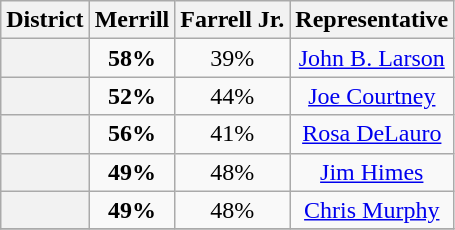<table class=wikitable>
<tr>
<th>District</th>
<th>Merrill</th>
<th>Farrell Jr.</th>
<th>Representative</th>
</tr>
<tr align=center>
<th></th>
<td><strong>58%</strong></td>
<td>39%</td>
<td><a href='#'>John B. Larson</a></td>
</tr>
<tr align=center>
<th></th>
<td><strong>52%</strong></td>
<td>44%</td>
<td><a href='#'>Joe Courtney</a></td>
</tr>
<tr align=center>
<th></th>
<td><strong>56%</strong></td>
<td>41%</td>
<td><a href='#'>Rosa DeLauro</a></td>
</tr>
<tr align=center>
<th></th>
<td><strong>49%</strong></td>
<td>48%</td>
<td><a href='#'>Jim Himes</a></td>
</tr>
<tr align=center>
<th></th>
<td><strong>49%</strong></td>
<td>48%</td>
<td><a href='#'>Chris Murphy</a></td>
</tr>
<tr align=center>
</tr>
</table>
